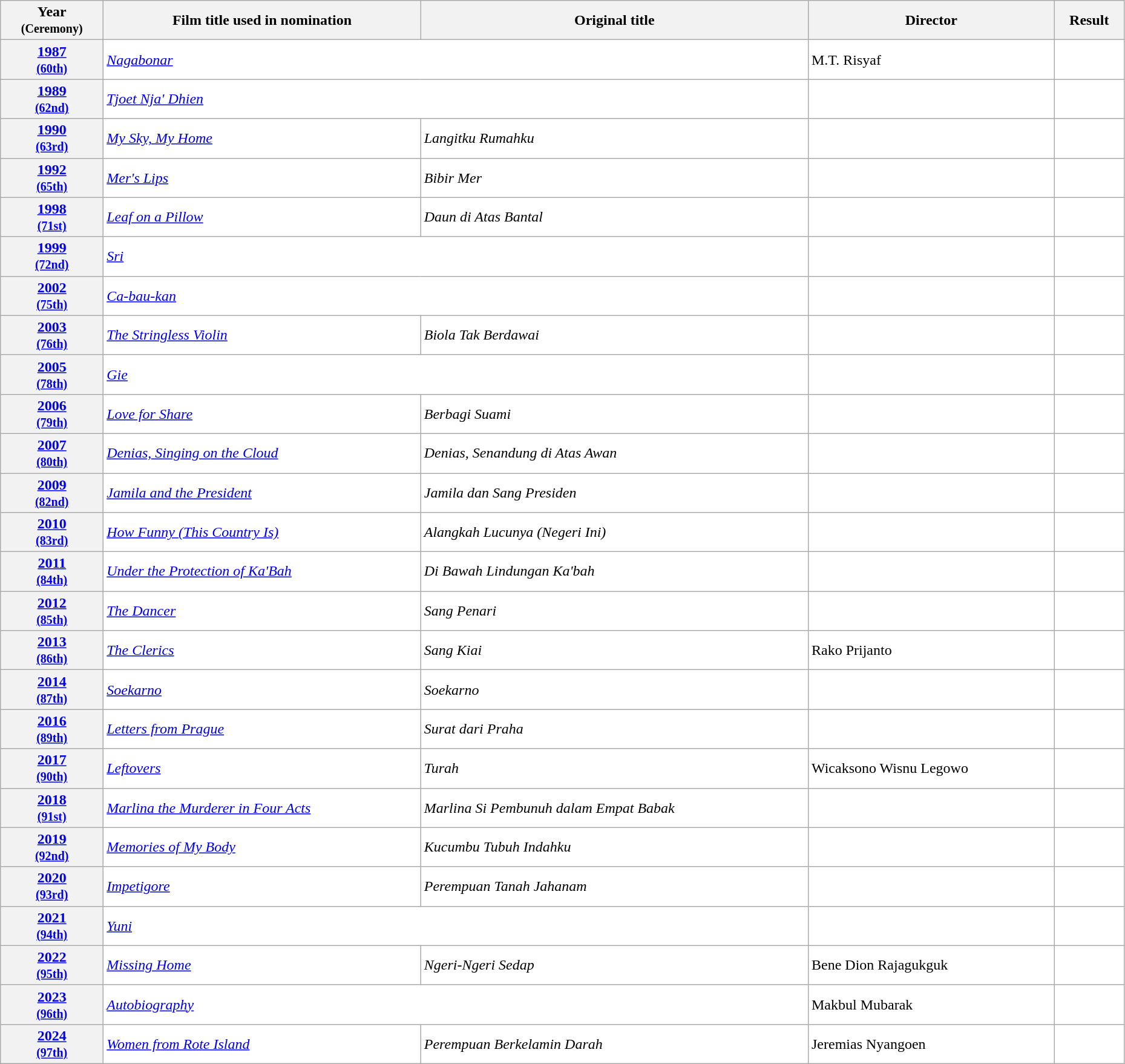<table class="wikitable sortable" width="98%" style="background:#ffffff;">
<tr>
<th>Year<br><small>(Ceremony)</small></th>
<th>Film title used in nomination</th>
<th>Original title</th>
<th>Director</th>
<th>Result</th>
</tr>
<tr>
<th align="center"><a href='#'>1987</a><br><small><a href='#'>(60th)</a></small></th>
<td colspan="2"><em><a href='#'>Nagabonar</a></em></td>
<td>M.T. Risyaf</td>
<td></td>
</tr>
<tr>
<th align="center"><a href='#'>1989</a><br><small><a href='#'>(62nd)</a></small></th>
<td colspan="2"><em><a href='#'>Tjoet Nja' Dhien</a></em></td>
<td></td>
<td></td>
</tr>
<tr>
<th align="center"><a href='#'>1990</a><br><small><a href='#'>(63rd)</a></small></th>
<td><em><a href='#'>My Sky, My Home</a></em></td>
<td><em>Langitku Rumahku</em></td>
<td></td>
<td></td>
</tr>
<tr>
<th align="center"><a href='#'>1992</a><br><small><a href='#'>(65th)</a></small></th>
<td><em><a href='#'>Mer's Lips</a></em></td>
<td><em>Bibir Mer</em></td>
<td></td>
<td></td>
</tr>
<tr>
<th align="center"><a href='#'>1998</a><br><small><a href='#'>(71st)</a></small></th>
<td><em><a href='#'>Leaf on a Pillow</a></em></td>
<td><em>Daun di Atas Bantal</em></td>
<td></td>
<td></td>
</tr>
<tr>
<th align="center"><a href='#'>1999</a><br><small><a href='#'>(72nd)</a></small></th>
<td colspan="2"><em><a href='#'>Sri</a></em></td>
<td></td>
<td></td>
</tr>
<tr>
<th align="center"><a href='#'>2002</a><br><small><a href='#'>(75th)</a></small></th>
<td colspan="2"><em><a href='#'>Ca-bau-kan</a></em></td>
<td></td>
<td></td>
</tr>
<tr>
<th align="center"><a href='#'>2003</a><br><small><a href='#'>(76th)</a></small></th>
<td><em><a href='#'>The Stringless Violin</a></em></td>
<td><em>Biola Tak Berdawai</em></td>
<td></td>
<td></td>
</tr>
<tr>
<th align="center"><a href='#'>2005</a><br><small><a href='#'>(78th)</a></small></th>
<td colspan="2"><em><a href='#'>Gie</a></em></td>
<td></td>
<td></td>
</tr>
<tr>
<th align="center"><a href='#'>2006</a><br><small><a href='#'>(79th)</a></small></th>
<td><em><a href='#'>Love for Share</a></em></td>
<td><em>Berbagi Suami</em></td>
<td></td>
<td></td>
</tr>
<tr>
<th align="center"><a href='#'>2007</a><br><small><a href='#'>(80th)</a></small></th>
<td><em><a href='#'>Denias, Singing on the Cloud</a></em></td>
<td><em>Denias, Senandung di Atas Awan</em></td>
<td></td>
<td></td>
</tr>
<tr>
<th align="center"><a href='#'>2009</a><br><small><a href='#'>(82nd)</a></small></th>
<td><em><a href='#'>Jamila and the President</a></em></td>
<td><em>Jamila dan Sang Presiden</em></td>
<td></td>
<td></td>
</tr>
<tr>
<th align="center"><a href='#'>2010</a><br><small><a href='#'>(83rd)</a></small></th>
<td><em><a href='#'>How Funny (This Country Is)</a></em></td>
<td><em>Alangkah Lucunya (Negeri Ini)</em></td>
<td></td>
<td></td>
</tr>
<tr>
<th align="center"><a href='#'>2011</a><br><small><a href='#'>(84th)</a></small></th>
<td><em><a href='#'>Under the Protection of Ka'Bah</a></em></td>
<td><em>Di Bawah Lindungan Ka'bah</em></td>
<td></td>
<td></td>
</tr>
<tr>
<th align="center"><a href='#'>2012</a><br><small><a href='#'>(85th)</a></small></th>
<td><em><a href='#'>The Dancer</a></em></td>
<td><em>Sang Penari</em></td>
<td></td>
<td></td>
</tr>
<tr>
<th align="center"><a href='#'>2013</a><br><small><a href='#'>(86th)</a></small></th>
<td><em><a href='#'>The Clerics</a></em></td>
<td><em>Sang Kiai</em></td>
<td>Rako Prijanto</td>
<td></td>
</tr>
<tr>
<th align="center"><a href='#'>2014</a><br><small><a href='#'>(87th)</a></small></th>
<td><em><a href='#'>Soekarno</a></em></td>
<td><em>Soekarno</em></td>
<td></td>
<td></td>
</tr>
<tr>
<th align="center"><a href='#'>2016</a><br><small><a href='#'>(89th)</a></small></th>
<td><em><a href='#'>Letters from Prague</a></em></td>
<td><em>Surat dari Praha</em></td>
<td></td>
<td></td>
</tr>
<tr>
<th align="center"><a href='#'>2017</a><br><small><a href='#'>(90th)</a></small></th>
<td><em><a href='#'>Leftovers</a></em></td>
<td><em>Turah</em></td>
<td>Wicaksono Wisnu Legowo</td>
<td></td>
</tr>
<tr>
<th align="center"><a href='#'>2018</a><br><small><a href='#'>(91st)</a></small></th>
<td><em><a href='#'>Marlina the Murderer in Four Acts</a></em></td>
<td><em>Marlina Si Pembunuh dalam Empat Babak</em></td>
<td></td>
<td></td>
</tr>
<tr>
<th align="center"><a href='#'>2019</a><br><small><a href='#'>(92nd)</a></small></th>
<td><em><a href='#'>Memories of My Body</a></em></td>
<td><em>Kucumbu Tubuh Indahku</em></td>
<td></td>
<td></td>
</tr>
<tr>
<th align="center"><a href='#'>2020</a><br><small><a href='#'>(93rd)</a></small></th>
<td><em><a href='#'>Impetigore</a></em></td>
<td><em>Perempuan Tanah Jahanam</em></td>
<td></td>
<td></td>
</tr>
<tr>
<th align="center"><a href='#'>2021</a><br><small><a href='#'>(94th)</a></small></th>
<td colspan="2"><em><a href='#'>Yuni</a></em></td>
<td></td>
<td></td>
</tr>
<tr>
<th align="center"><a href='#'>2022</a><br><small><a href='#'>(95th)</a></small></th>
<td><em><a href='#'>Missing Home</a></em></td>
<td><em>Ngeri-Ngeri Sedap</em></td>
<td>Bene Dion Rajagukguk</td>
<td></td>
</tr>
<tr>
<th align="center"><a href='#'>2023</a><br><small><a href='#'>(96th)</a></small></th>
<td colspan="2"><em><a href='#'>Autobiography</a></em></td>
<td>Makbul Mubarak</td>
<td></td>
</tr>
<tr>
<th><a href='#'>2024</a><br><small><a href='#'>(97th)</a></small></th>
<td><em><a href='#'>Women from Rote Island</a></em></td>
<td><em>Perempuan Berkelamin Darah</em></td>
<td>Jeremias Nyangoen</td>
<td></td>
</tr>
</table>
